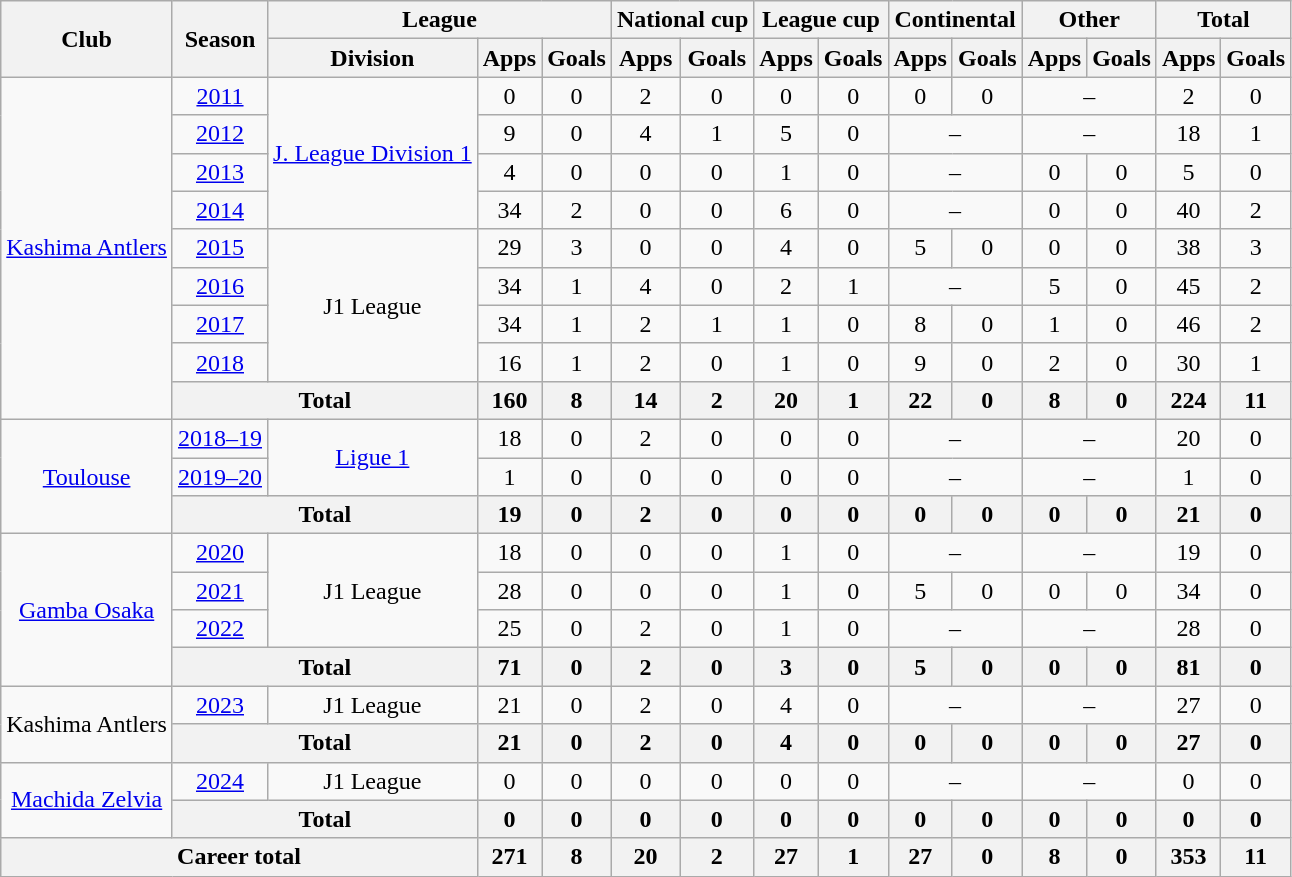<table class="wikitable" style="text-align:center">
<tr>
<th rowspan="2">Club</th>
<th rowspan="2">Season</th>
<th colspan="3">League</th>
<th colspan="2">National cup</th>
<th colspan="2">League cup</th>
<th colspan="2">Continental</th>
<th colspan="2">Other</th>
<th colspan="2">Total</th>
</tr>
<tr>
<th>Division</th>
<th>Apps</th>
<th>Goals</th>
<th>Apps</th>
<th>Goals</th>
<th>Apps</th>
<th>Goals</th>
<th>Apps</th>
<th>Goals</th>
<th>Apps</th>
<th>Goals</th>
<th>Apps</th>
<th>Goals</th>
</tr>
<tr>
<td rowspan="9"><a href='#'>Kashima Antlers</a></td>
<td><a href='#'>2011</a></td>
<td rowspan="4"><a href='#'>J. League Division 1</a></td>
<td>0</td>
<td>0</td>
<td>2</td>
<td>0</td>
<td>0</td>
<td>0</td>
<td>0</td>
<td>0</td>
<td colspan="2">–</td>
<td>2</td>
<td>0</td>
</tr>
<tr>
<td><a href='#'>2012</a></td>
<td>9</td>
<td>0</td>
<td>4</td>
<td>1</td>
<td>5</td>
<td>0</td>
<td colspan="2">–</td>
<td colspan="2">–</td>
<td>18</td>
<td>1</td>
</tr>
<tr>
<td><a href='#'>2013</a></td>
<td>4</td>
<td>0</td>
<td>0</td>
<td>0</td>
<td>1</td>
<td>0</td>
<td colspan="2">–</td>
<td>0</td>
<td>0</td>
<td>5</td>
<td>0</td>
</tr>
<tr>
<td><a href='#'>2014</a></td>
<td>34</td>
<td>2</td>
<td>0</td>
<td>0</td>
<td>6</td>
<td>0</td>
<td colspan="2">–</td>
<td>0</td>
<td>0</td>
<td>40</td>
<td>2</td>
</tr>
<tr>
<td><a href='#'>2015</a></td>
<td rowspan="4">J1 League</td>
<td>29</td>
<td>3</td>
<td>0</td>
<td>0</td>
<td>4</td>
<td>0</td>
<td>5</td>
<td>0</td>
<td>0</td>
<td>0</td>
<td>38</td>
<td>3</td>
</tr>
<tr>
<td><a href='#'>2016</a></td>
<td>34</td>
<td>1</td>
<td>4</td>
<td>0</td>
<td>2</td>
<td>1</td>
<td colspan="2">–</td>
<td>5</td>
<td>0</td>
<td>45</td>
<td>2</td>
</tr>
<tr>
<td><a href='#'>2017</a></td>
<td>34</td>
<td>1</td>
<td>2</td>
<td>1</td>
<td>1</td>
<td>0</td>
<td>8</td>
<td>0</td>
<td>1</td>
<td>0</td>
<td>46</td>
<td>2</td>
</tr>
<tr>
<td><a href='#'>2018</a></td>
<td>16</td>
<td>1</td>
<td>2</td>
<td>0</td>
<td>1</td>
<td>0</td>
<td>9</td>
<td>0</td>
<td>2</td>
<td>0</td>
<td>30</td>
<td>1</td>
</tr>
<tr>
<th colspan="2">Total</th>
<th>160</th>
<th>8</th>
<th>14</th>
<th>2</th>
<th>20</th>
<th>1</th>
<th>22</th>
<th>0</th>
<th>8</th>
<th>0</th>
<th>224</th>
<th>11</th>
</tr>
<tr>
<td rowspan="3"><a href='#'>Toulouse</a></td>
<td><a href='#'>2018–19</a></td>
<td rowspan="2"><a href='#'>Ligue 1</a></td>
<td>18</td>
<td>0</td>
<td>2</td>
<td>0</td>
<td>0</td>
<td>0</td>
<td colspan="2">–</td>
<td colspan="2">–</td>
<td>20</td>
<td>0</td>
</tr>
<tr>
<td><a href='#'>2019–20</a></td>
<td>1</td>
<td>0</td>
<td>0</td>
<td>0</td>
<td>0</td>
<td>0</td>
<td colspan="2">–</td>
<td colspan="2">–</td>
<td>1</td>
<td>0</td>
</tr>
<tr>
<th colspan="2">Total</th>
<th>19</th>
<th>0</th>
<th>2</th>
<th>0</th>
<th>0</th>
<th>0</th>
<th>0</th>
<th>0</th>
<th>0</th>
<th>0</th>
<th>21</th>
<th>0</th>
</tr>
<tr>
<td rowspan="4"><a href='#'>Gamba Osaka</a></td>
<td><a href='#'>2020</a></td>
<td rowspan="3">J1 League</td>
<td>18</td>
<td>0</td>
<td>0</td>
<td>0</td>
<td>1</td>
<td>0</td>
<td colspan="2">–</td>
<td colspan="2">–</td>
<td>19</td>
<td>0</td>
</tr>
<tr>
<td><a href='#'>2021</a></td>
<td>28</td>
<td>0</td>
<td>0</td>
<td>0</td>
<td>1</td>
<td>0</td>
<td>5</td>
<td>0</td>
<td>0</td>
<td>0</td>
<td>34</td>
<td>0</td>
</tr>
<tr>
<td><a href='#'>2022</a></td>
<td>25</td>
<td>0</td>
<td>2</td>
<td>0</td>
<td>1</td>
<td>0</td>
<td colspan="2">–</td>
<td colspan="2">–</td>
<td>28</td>
<td>0</td>
</tr>
<tr>
<th colspan="2">Total</th>
<th>71</th>
<th>0</th>
<th>2</th>
<th>0</th>
<th>3</th>
<th>0</th>
<th>5</th>
<th>0</th>
<th>0</th>
<th>0</th>
<th>81</th>
<th>0</th>
</tr>
<tr>
<td rowspan="2">Kashima Antlers</td>
<td><a href='#'>2023</a></td>
<td>J1 League</td>
<td>21</td>
<td>0</td>
<td>2</td>
<td>0</td>
<td>4</td>
<td>0</td>
<td colspan="2">–</td>
<td colspan="2">–</td>
<td>27</td>
<td>0</td>
</tr>
<tr>
<th colspan="2">Total</th>
<th>21</th>
<th>0</th>
<th>2</th>
<th>0</th>
<th>4</th>
<th>0</th>
<th>0</th>
<th>0</th>
<th>0</th>
<th>0</th>
<th>27</th>
<th>0</th>
</tr>
<tr>
<td rowspan="2"><a href='#'>Machida Zelvia</a></td>
<td><a href='#'>2024</a></td>
<td>J1 League</td>
<td>0</td>
<td>0</td>
<td>0</td>
<td>0</td>
<td>0</td>
<td>0</td>
<td colspan="2">–</td>
<td colspan="2">–</td>
<td>0</td>
<td>0</td>
</tr>
<tr>
<th colspan="2">Total</th>
<th>0</th>
<th>0</th>
<th>0</th>
<th>0</th>
<th>0</th>
<th>0</th>
<th>0</th>
<th>0</th>
<th>0</th>
<th>0</th>
<th>0</th>
<th>0</th>
</tr>
<tr>
<th colspan="3">Career total</th>
<th>271</th>
<th>8</th>
<th>20</th>
<th>2</th>
<th>27</th>
<th>1</th>
<th>27</th>
<th>0</th>
<th>8</th>
<th>0</th>
<th>353</th>
<th>11</th>
</tr>
</table>
